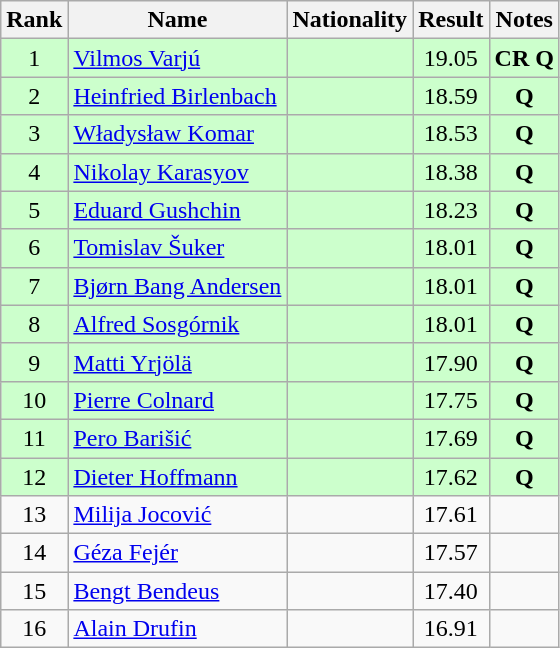<table class="wikitable sortable" style="text-align:center">
<tr>
<th>Rank</th>
<th>Name</th>
<th>Nationality</th>
<th>Result</th>
<th>Notes</th>
</tr>
<tr bgcolor=ccffcc>
<td>1</td>
<td align=left><a href='#'>Vilmos Varjú</a></td>
<td align=left></td>
<td>19.05</td>
<td><strong>CR Q</strong></td>
</tr>
<tr bgcolor=ccffcc>
<td>2</td>
<td align=left><a href='#'>Heinfried Birlenbach</a></td>
<td align=left></td>
<td>18.59</td>
<td><strong>Q</strong></td>
</tr>
<tr bgcolor=ccffcc>
<td>3</td>
<td align=left><a href='#'>Władysław Komar</a></td>
<td align=left></td>
<td>18.53</td>
<td><strong>Q</strong></td>
</tr>
<tr bgcolor=ccffcc>
<td>4</td>
<td align=left><a href='#'>Nikolay Karasyov</a></td>
<td align=left></td>
<td>18.38</td>
<td><strong>Q</strong></td>
</tr>
<tr bgcolor=ccffcc>
<td>5</td>
<td align=left><a href='#'>Eduard Gushchin</a></td>
<td align=left></td>
<td>18.23</td>
<td><strong>Q</strong></td>
</tr>
<tr bgcolor=ccffcc>
<td>6</td>
<td align=left><a href='#'>Tomislav Šuker</a></td>
<td align=left></td>
<td>18.01</td>
<td><strong>Q</strong></td>
</tr>
<tr bgcolor=ccffcc>
<td>7</td>
<td align=left><a href='#'>Bjørn Bang Andersen</a></td>
<td align=left></td>
<td>18.01</td>
<td><strong>Q</strong></td>
</tr>
<tr bgcolor=ccffcc>
<td>8</td>
<td align=left><a href='#'>Alfred Sosgórnik</a></td>
<td align=left></td>
<td>18.01</td>
<td><strong>Q</strong></td>
</tr>
<tr bgcolor=ccffcc>
<td>9</td>
<td align=left><a href='#'>Matti Yrjölä</a></td>
<td align=left></td>
<td>17.90</td>
<td><strong>Q</strong></td>
</tr>
<tr bgcolor=ccffcc>
<td>10</td>
<td align=left><a href='#'>Pierre Colnard</a></td>
<td align=left></td>
<td>17.75</td>
<td><strong>Q</strong></td>
</tr>
<tr bgcolor=ccffcc>
<td>11</td>
<td align=left><a href='#'>Pero Barišić</a></td>
<td align=left></td>
<td>17.69</td>
<td><strong>Q</strong></td>
</tr>
<tr bgcolor=ccffcc>
<td>12</td>
<td align=left><a href='#'>Dieter Hoffmann</a></td>
<td align=left></td>
<td>17.62</td>
<td><strong>Q</strong></td>
</tr>
<tr>
<td>13</td>
<td align=left><a href='#'>Milija Jocović</a></td>
<td align=left></td>
<td>17.61</td>
<td></td>
</tr>
<tr>
<td>14</td>
<td align=left><a href='#'>Géza Fejér</a></td>
<td align=left></td>
<td>17.57</td>
<td></td>
</tr>
<tr>
<td>15</td>
<td align=left><a href='#'>Bengt Bendeus</a></td>
<td align=left></td>
<td>17.40</td>
<td></td>
</tr>
<tr>
<td>16</td>
<td align=left><a href='#'>Alain Drufin</a></td>
<td align=left></td>
<td>16.91</td>
<td></td>
</tr>
</table>
